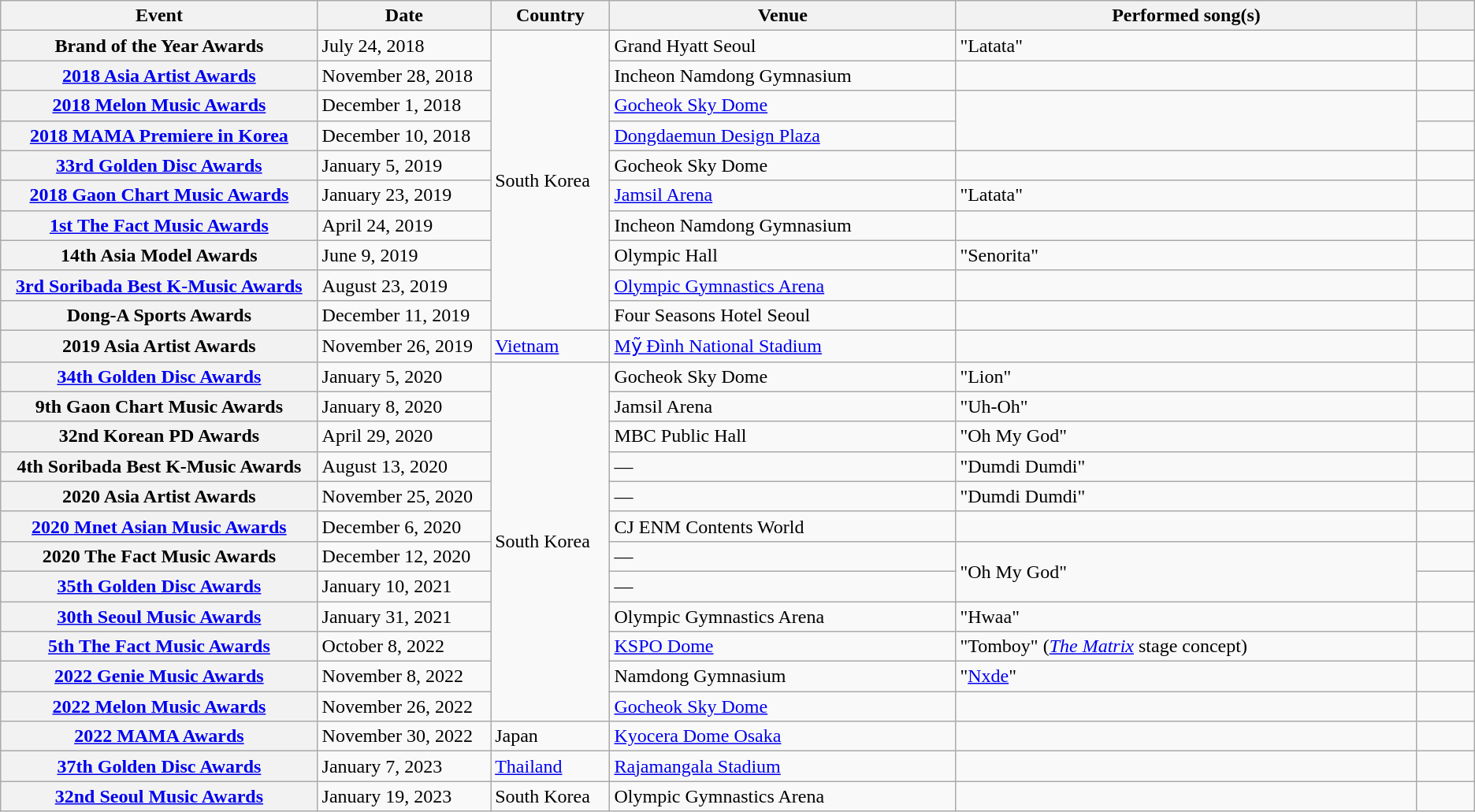<table class="wikitable sortable plainrowheaders">
<tr>
<th scope="col" style="width:11%;">Event</th>
<th scope="col" style="width:6%;">Date</th>
<th scope="col" style="width:3%;">Country</th>
<th scope="col" style="width:12%;">Venue</th>
<th scope="col" style="width:16%;">Performed song(s)</th>
<th scope="col" style="width:2%;" class="unsortable"></th>
</tr>
<tr>
<th scope="row">Brand of the Year Awards</th>
<td>July 24, 2018</td>
<td rowspan="10">South Korea</td>
<td>Grand Hyatt Seoul</td>
<td>"Latata"</td>
<td></td>
</tr>
<tr>
<th scope="row"><a href='#'>2018 Asia Artist Awards</a></th>
<td>November 28, 2018</td>
<td>Incheon Namdong Gymnasium</td>
<td></td>
<td></td>
</tr>
<tr>
<th scope="row"><a href='#'>2018 Melon Music Awards</a></th>
<td>December 1, 2018</td>
<td><a href='#'>Gocheok Sky Dome</a></td>
<td rowspan="2"></td>
<td></td>
</tr>
<tr>
<th scope="row"><a href='#'>2018 MAMA Premiere in Korea</a></th>
<td>December 10, 2018</td>
<td><a href='#'>Dongdaemun Design Plaza</a></td>
<td></td>
</tr>
<tr>
<th scope="row"><a href='#'>33rd Golden Disc Awards</a></th>
<td>January 5, 2019</td>
<td>Gocheok Sky Dome</td>
<td></td>
<td></td>
</tr>
<tr>
<th scope="row"><a href='#'>2018 Gaon Chart Music Awards</a></th>
<td>January 23, 2019</td>
<td><a href='#'>Jamsil Arena</a></td>
<td>"Latata"</td>
<td></td>
</tr>
<tr>
<th scope="row"><a href='#'>1st The Fact Music Awards</a></th>
<td>April 24, 2019</td>
<td>Incheon Namdong Gymnasium</td>
<td></td>
<td></td>
</tr>
<tr>
<th scope="row">14th Asia Model Awards</th>
<td>June 9, 2019</td>
<td>Olympic Hall</td>
<td>"Senorita"</td>
<td></td>
</tr>
<tr>
<th scope="row"><a href='#'>3rd Soribada Best K-Music Awards</a></th>
<td>August 23, 2019</td>
<td><a href='#'>Olympic Gymnastics Arena</a></td>
<td></td>
<td></td>
</tr>
<tr>
<th scope="row">Dong-A Sports Awards</th>
<td>December 11, 2019</td>
<td>Four Seasons Hotel Seoul</td>
<td></td>
<td></td>
</tr>
<tr>
<th scope="row">2019 Asia Artist Awards</th>
<td>November 26, 2019</td>
<td><a href='#'>Vietnam</a></td>
<td><a href='#'>Mỹ Đình National Stadium</a></td>
<td></td>
<td></td>
</tr>
<tr>
<th scope="row"><a href='#'>34th Golden Disc Awards</a></th>
<td>January 5, 2020</td>
<td rowspan="12">South Korea</td>
<td>Gocheok Sky Dome</td>
<td>"Lion"</td>
<td></td>
</tr>
<tr>
<th scope="row">9th Gaon Chart Music Awards</th>
<td>January 8, 2020</td>
<td>Jamsil Arena</td>
<td>"Uh-Oh"</td>
<td></td>
</tr>
<tr>
<th scope="row">32nd Korean PD Awards</th>
<td>April 29, 2020</td>
<td>MBC Public Hall</td>
<td>"Oh My God"</td>
<td></td>
</tr>
<tr>
<th scope="row">4th Soribada Best K-Music Awards</th>
<td>August 13, 2020</td>
<td>—</td>
<td>"Dumdi Dumdi"</td>
<td></td>
</tr>
<tr>
<th scope="row">2020 Asia Artist Awards</th>
<td>November 25, 2020</td>
<td>—</td>
<td>"Dumdi Dumdi" </td>
<td></td>
</tr>
<tr>
<th scope="row"><a href='#'>2020 Mnet Asian Music Awards</a></th>
<td>December 6, 2020</td>
<td>CJ ENM Contents World</td>
<td></td>
<td></td>
</tr>
<tr>
<th scope="row">2020 The Fact Music Awards</th>
<td>December 12, 2020</td>
<td>—</td>
<td rowspan="2">"Oh My God"</td>
<td></td>
</tr>
<tr>
<th scope="row"><a href='#'>35th Golden Disc Awards</a></th>
<td>January 10, 2021</td>
<td>—</td>
<td></td>
</tr>
<tr>
<th scope="row"><a href='#'>30th Seoul Music Awards</a></th>
<td>January 31, 2021</td>
<td>Olympic Gymnastics Arena</td>
<td>"Hwaa"</td>
<td></td>
</tr>
<tr>
<th scope="row"><a href='#'>5th The Fact Music Awards</a></th>
<td>October 8, 2022</td>
<td><a href='#'>KSPO Dome</a></td>
<td>"Tomboy" (<em><a href='#'>The Matrix</a></em> stage concept)</td>
<td></td>
</tr>
<tr>
<th scope="row"><a href='#'>2022 Genie Music Awards</a></th>
<td>November 8, 2022</td>
<td>Namdong Gymnasium</td>
<td>"<a href='#'>Nxde</a>"</td>
<td></td>
</tr>
<tr>
<th scope="row"><a href='#'>2022 Melon Music Awards</a></th>
<td>November 26, 2022</td>
<td><a href='#'>Gocheok Sky Dome</a></td>
<td></td>
<td></td>
</tr>
<tr>
<th scope="row"><a href='#'>2022 MAMA Awards</a></th>
<td>November 30, 2022</td>
<td>Japan</td>
<td><a href='#'>Kyocera Dome Osaka</a></td>
<td></td>
<td></td>
</tr>
<tr>
<th scope="row"><a href='#'>37th Golden Disc Awards</a></th>
<td>January 7, 2023</td>
<td><a href='#'>Thailand</a></td>
<td><a href='#'>Rajamangala Stadium</a></td>
<td></td>
<td></td>
</tr>
<tr>
<th scope="row"><a href='#'>32nd Seoul Music Awards</a></th>
<td>January 19, 2023</td>
<td>South Korea</td>
<td>Olympic Gymnastics Arena</td>
<td></td>
<td></td>
</tr>
</table>
